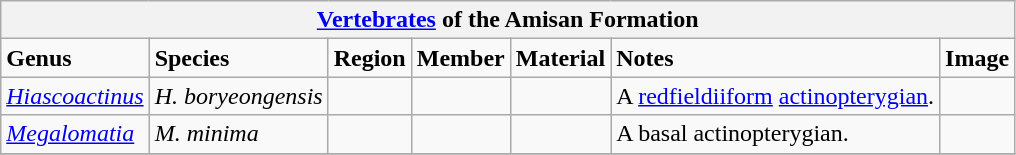<table class="wikitable">
<tr>
<th colspan="7"><a href='#'>Vertebrates</a> of the Amisan Formation</th>
</tr>
<tr>
<td><strong>Genus</strong></td>
<td><strong>Species</strong></td>
<td><strong>Region</strong></td>
<td><strong>Member</strong></td>
<td><strong>Material</strong></td>
<td><strong>Notes</strong></td>
<td><strong>Image</strong></td>
</tr>
<tr>
<td><em><a href='#'>Hiascoactinus</a></em></td>
<td><em>H. boryeongensis</em></td>
<td></td>
<td></td>
<td></td>
<td>A <a href='#'>redfieldiiform</a> <a href='#'>actinopterygian</a>.</td>
<td></td>
</tr>
<tr>
<td><em><a href='#'>Megalomatia</a></em></td>
<td><em>M. minima</em></td>
<td></td>
<td></td>
<td></td>
<td>A basal actinopterygian.</td>
<td></td>
</tr>
<tr>
</tr>
</table>
